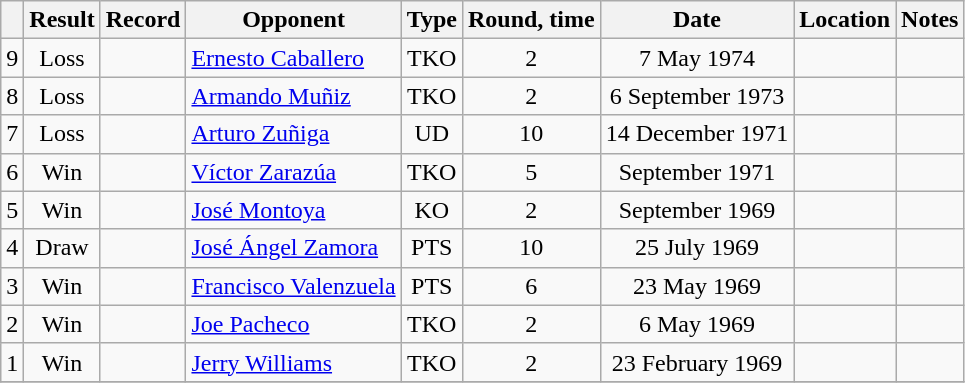<table class="wikitable" style="text-align:center">
<tr>
<th></th>
<th>Result</th>
<th>Record</th>
<th>Opponent</th>
<th>Type</th>
<th>Round, time</th>
<th>Date</th>
<th>Location</th>
<th>Notes</th>
</tr>
<tr>
<td>9</td>
<td> Loss</td>
<td></td>
<td style="text-align:left;"><a href='#'>Ernesto Caballero</a></td>
<td>TKO</td>
<td>2</td>
<td>7 May 1974</td>
<td style="text-align:left;"></td>
<td></td>
</tr>
<tr>
<td>8</td>
<td> Loss</td>
<td></td>
<td style="text-align:left;"><a href='#'>Armando Muñiz</a></td>
<td>TKO</td>
<td>2</td>
<td>6 September 1973</td>
<td style="text-align:left;"></td>
<td></td>
</tr>
<tr>
<td>7</td>
<td> Loss</td>
<td></td>
<td style="text-align:left;"><a href='#'>Arturo Zuñiga</a></td>
<td>UD</td>
<td>10</td>
<td>14 December 1971</td>
<td style="text-align:left;"></td>
<td></td>
</tr>
<tr>
<td>6</td>
<td> Win</td>
<td></td>
<td style="text-align:left;"><a href='#'>Víctor Zarazúa</a></td>
<td>TKO</td>
<td>5</td>
<td>September 1971</td>
<td style="text-align:left;"></td>
<td></td>
</tr>
<tr>
<td>5</td>
<td> Win</td>
<td></td>
<td style="text-align:left;"><a href='#'>José Montoya</a></td>
<td>KO</td>
<td>2</td>
<td>September 1969</td>
<td style="text-align:left;"></td>
<td></td>
</tr>
<tr>
<td>4</td>
<td> Draw</td>
<td></td>
<td style="text-align:left;"><a href='#'>José Ángel Zamora</a></td>
<td>PTS</td>
<td>10</td>
<td>25 July 1969</td>
<td style="text-align:left;"></td>
<td></td>
</tr>
<tr>
<td>3</td>
<td> Win</td>
<td></td>
<td style="text-align:left;"><a href='#'>Francisco Valenzuela</a></td>
<td>PTS</td>
<td>6</td>
<td>23 May 1969</td>
<td style="text-align:left;"></td>
<td></td>
</tr>
<tr>
<td>2</td>
<td> Win</td>
<td></td>
<td style="text-align:left;"><a href='#'>Joe Pacheco</a></td>
<td>TKO</td>
<td>2</td>
<td>6 May 1969</td>
<td style="text-align:left;"></td>
<td></td>
</tr>
<tr>
<td>1</td>
<td> Win</td>
<td></td>
<td style="text-align:left;"><a href='#'>Jerry Williams</a></td>
<td>TKO</td>
<td>2</td>
<td>23 February 1969</td>
<td style="text-align:left;"></td>
<td></td>
</tr>
<tr>
</tr>
</table>
